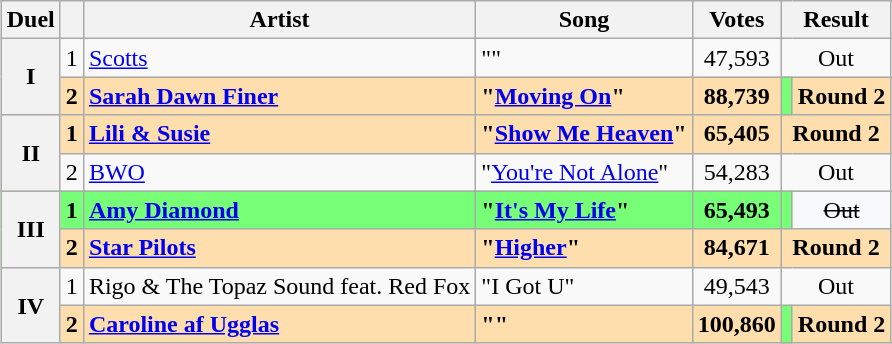<table class="sortable wikitable" style="margin: 1em auto 1em auto; text-align:center;">
<tr>
<th>Duel</th>
<th></th>
<th>Artist</th>
<th>Song</th>
<th>Votes</th>
<th colspan="2" class="unsortable">Result</th>
</tr>
<tr>
<th rowspan="2">I</th>
<td>1</td>
<td align="left"><a href='#'>Scotts</a></td>
<td align="left">""</td>
<td>47,593</td>
<td colspan="2">Out</td>
</tr>
<tr style="background:navajowhite;">
<td><strong>2</strong></td>
<td align="left"><strong><a href='#'>Sarah Dawn Finer</a></strong></td>
<td align="left"><strong>"<a href='#'>Moving On</a>"</strong></td>
<td><strong>88,739</strong></td>
<td style="background:#78FF78;"></td>
<td><strong>Round 2</strong></td>
</tr>
<tr style="background:navajowhite;">
<th rowspan="2">II</th>
<td><strong>1</strong></td>
<td align="left"><strong><a href='#'>Lili & Susie</a></strong></td>
<td align="left"><strong>"<a href='#'>Show Me Heaven</a>"</strong></td>
<td><strong>65,405</strong></td>
<td colspan="2"><strong>Round 2</strong></td>
</tr>
<tr>
<td>2</td>
<td align="left"><a href='#'>BWO</a></td>
<td align="left">"<a href='#'>You're Not Alone</a>"</td>
<td>54,283</td>
<td colspan="2">Out</td>
</tr>
<tr style="background:#78FF78;">
<th rowspan="2">III</th>
<td><strong>1</strong></td>
<td align="left"><strong><a href='#'>Amy Diamond</a></strong></td>
<td align="left"><strong>"<a href='#'>It's My Life</a>"</strong></td>
<td><strong>65,493</strong></td>
<td></td>
<td style="background:#F8F9FA;"><s>Out</s></td>
</tr>
<tr style="background:navajowhite;">
<td><strong>2</strong></td>
<td align="left"><strong><a href='#'>Star Pilots</a></strong></td>
<td align="left"><strong>"<a href='#'>Higher</a>"</strong></td>
<td><strong>84,671</strong></td>
<td colspan="2"><strong>Round 2</strong></td>
</tr>
<tr>
<th rowspan="2">IV</th>
<td>1</td>
<td align="left">Rigo & The Topaz Sound feat. Red Fox</td>
<td align="left">"I Got U"</td>
<td>49,543</td>
<td colspan="2">Out</td>
</tr>
<tr style="background:navajowhite;">
<td><strong>2</strong></td>
<td align="left"><strong> <a href='#'>Caroline af Ugglas</a></strong></td>
<td align="left"><strong>""</strong></td>
<td><strong>100,860</strong></td>
<td style="background:#78FF78;"></td>
<td><strong>Round 2</strong></td>
</tr>
</table>
